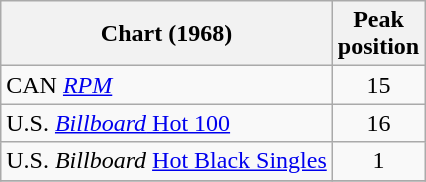<table class="wikitable sortable">
<tr>
<th>Chart (1968)</th>
<th>Peak<br>position</th>
</tr>
<tr>
<td>CAN <em><a href='#'>RPM</a></em> </td>
<td align="center">15</td>
</tr>
<tr>
<td>U.S. <a href='#'><em>Billboard</em> Hot 100</a></td>
<td align="center">16</td>
</tr>
<tr>
<td>U.S. <em>Billboard</em> <a href='#'>Hot Black Singles</a></td>
<td align="center">1</td>
</tr>
<tr>
</tr>
</table>
